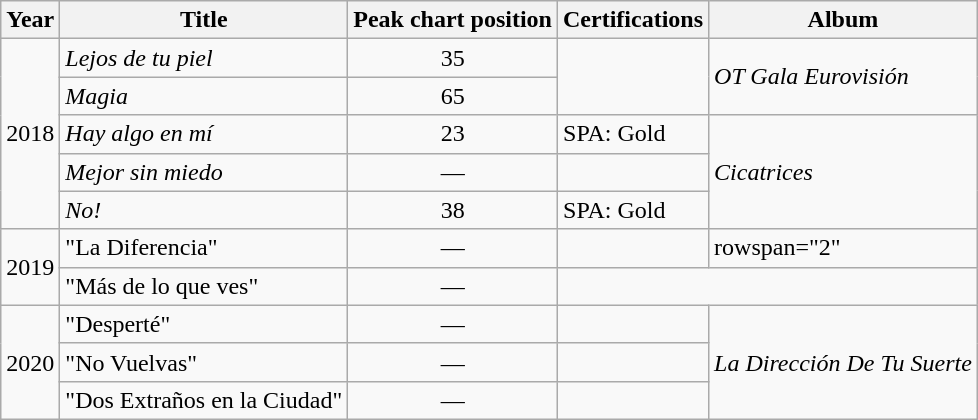<table class=wikitable>
<tr>
<th>Year</th>
<th>Title</th>
<th>Peak chart position</th>
<th>Certifications</th>
<th>Album</th>
</tr>
<tr>
<td rowspan=5>2018</td>
<td><em>Lejos de tu piel</em></td>
<td align=center>35</td>
<td rowspan=2></td>
<td rowspan=2><em>OT Gala Eurovisión</em></td>
</tr>
<tr>
<td><em>Magia</em><br></td>
<td align=center>65</td>
</tr>
<tr>
<td><em>Hay algo en mí</em></td>
<td align=center>23</td>
<td>SPA: Gold</td>
<td rowspan=3><em>Cicatrices</em></td>
</tr>
<tr>
<td><em>Mejor sin miedo</em></td>
<td align=center>—</td>
<td></td>
</tr>
<tr>
<td><em>No!</em><br></td>
<td align=center>38</td>
<td>SPA: Gold</td>
</tr>
<tr>
<td rowspan="2">2019</td>
<td>"La Diferencia"</td>
<td align=center>—</td>
<td></td>
<td>rowspan="2" </td>
</tr>
<tr>
<td>"Más de lo que ves"</td>
<td align=center>—</td>
</tr>
<tr>
<td rowspan="3">2020</td>
<td>"Desperté"</td>
<td align=center>—</td>
<td></td>
<td rowspan="3"><em>La Dirección De Tu Suerte</em></td>
</tr>
<tr>
<td>"No Vuelvas"</td>
<td align=center>—</td>
<td></td>
</tr>
<tr>
<td>"Dos Extraños en la Ciudad"</td>
<td align=center>—</td>
<td></td>
</tr>
</table>
